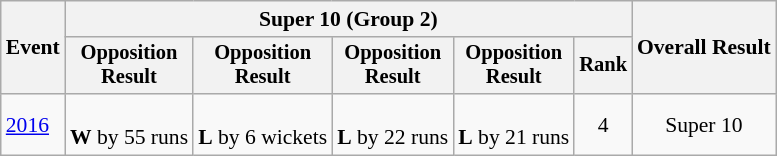<table class=wikitable style=font-size:90%;text-align:center>
<tr>
<th rowspan=2>Event</th>
<th colspan=5>Super 10 (Group 2)</th>
<th rowspan=2>Overall Result</th>
</tr>
<tr style=font-size:95%>
<th>Opposition<br>Result</th>
<th>Opposition<br>Result</th>
<th>Opposition<br>Result</th>
<th>Opposition<br>Result</th>
<th>Rank</th>
</tr>
<tr>
<td align=left><a href='#'>2016</a></td>
<td><br><strong>W</strong> by 55 runs</td>
<td><br><strong>L</strong> by 6 wickets</td>
<td><br><strong>L</strong> by 22 runs</td>
<td><br><strong>L</strong> by 21 runs</td>
<td>4</td>
<td>Super 10</td>
</tr>
</table>
